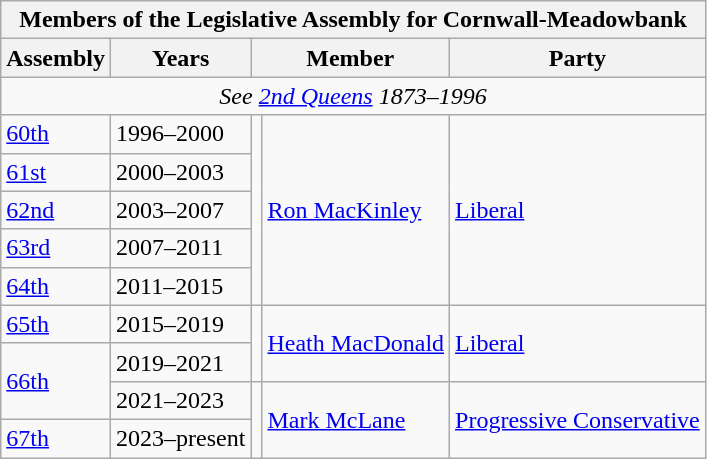<table class="wikitable" align=centre>
<tr>
<th colspan=5>Members of the Legislative Assembly for Cornwall-Meadowbank</th>
</tr>
<tr>
<th>Assembly</th>
<th>Years</th>
<th colspan="2">Member</th>
<th>Party</th>
</tr>
<tr>
<td align="center" colspan=5><em>See <a href='#'>2nd Queens</a> 1873–1996</em></td>
</tr>
<tr>
<td><a href='#'>60th</a></td>
<td>1996–2000</td>
<td rowspan=5 ></td>
<td rowspan=5><a href='#'>Ron MacKinley</a></td>
<td rowspan=5><a href='#'>Liberal</a></td>
</tr>
<tr>
<td><a href='#'>61st</a></td>
<td>2000–2003</td>
</tr>
<tr>
<td><a href='#'>62nd</a></td>
<td>2003–2007</td>
</tr>
<tr>
<td><a href='#'>63rd</a></td>
<td>2007–2011</td>
</tr>
<tr>
<td><a href='#'>64th</a></td>
<td>2011–2015</td>
</tr>
<tr>
<td><a href='#'>65th</a></td>
<td>2015–2019</td>
<td rowspan=2 ></td>
<td rowspan=2><a href='#'>Heath MacDonald</a></td>
<td rowspan=2><a href='#'>Liberal</a></td>
</tr>
<tr>
<td rowspan=2><a href='#'>66th</a></td>
<td>2019–2021</td>
</tr>
<tr>
<td>2021–2023</td>
<td rowspan=2 ></td>
<td rowspan=2><a href='#'>Mark McLane</a></td>
<td rowspan=2><a href='#'>Progressive Conservative</a></td>
</tr>
<tr>
<td><a href='#'>67th</a></td>
<td>2023–present</td>
</tr>
</table>
